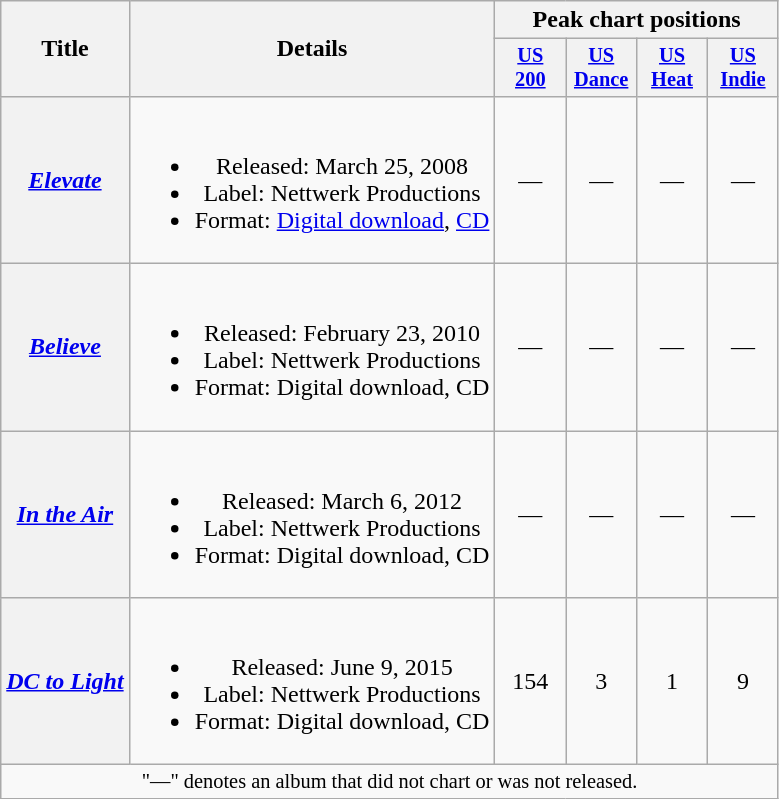<table class="wikitable plainrowheaders" style="text-align:center;">
<tr>
<th rowspan="2" scope="col">Title</th>
<th rowspan="2" scope="col">Details</th>
<th colspan="4" scope="col">Peak chart positions</th>
</tr>
<tr>
<th scope="col" style="width:3em;font-size:85%;"><a href='#'>US</a><br><a href='#'>200</a><br></th>
<th scope="col" style="width:3em;font-size:85%;"><a href='#'>US</a><br><a href='#'>Dance</a><br></th>
<th scope="col" style="width:3em;font-size:85%;"><a href='#'>US</a><br><a href='#'>Heat</a><br></th>
<th scope="col" style="width:3em;font-size:85%;"><a href='#'>US</a><br><a href='#'>Indie</a><br></th>
</tr>
<tr>
<th scope="row"><em><a href='#'>Elevate</a></em></th>
<td><br><ul><li>Released: March 25, 2008</li><li>Label: Nettwerk Productions</li><li>Format: <a href='#'>Digital download</a>, <a href='#'>CD</a></li></ul></td>
<td>—</td>
<td>—</td>
<td>—</td>
<td>—</td>
</tr>
<tr>
<th scope="row"><em><a href='#'>Believe</a></em></th>
<td><br><ul><li>Released: February 23, 2010</li><li>Label: Nettwerk Productions</li><li>Format: Digital download, CD</li></ul></td>
<td>—</td>
<td>—</td>
<td>—</td>
<td>—</td>
</tr>
<tr>
<th scope="row"><em><a href='#'>In the Air</a></em></th>
<td><br><ul><li>Released: March 6, 2012</li><li>Label: Nettwerk Productions</li><li>Format: Digital download, CD</li></ul></td>
<td>—</td>
<td>—</td>
<td>—</td>
<td>—</td>
</tr>
<tr>
<th scope="row"><em><a href='#'>DC to Light</a></em></th>
<td><br><ul><li>Released: June 9, 2015</li><li>Label: Nettwerk Productions</li><li>Format: Digital download, CD</li></ul></td>
<td>154</td>
<td>3</td>
<td>1</td>
<td>9</td>
</tr>
<tr>
<td colspan="6" style="font-size:85%">"—" denotes an album that did not chart or was not released.</td>
</tr>
</table>
